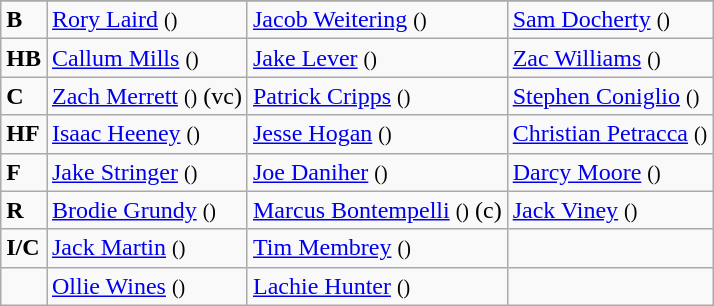<table class="wikitable">
<tr>
</tr>
<tr>
<td><strong>B</strong></td>
<td><a href='#'>Rory Laird</a> <small>()</small></td>
<td><a href='#'>Jacob Weitering</a> <small>()</small></td>
<td><a href='#'>Sam Docherty</a> <small>()</small></td>
</tr>
<tr>
<td><strong>HB</strong></td>
<td><a href='#'>Callum Mills</a> <small>()</small></td>
<td><a href='#'>Jake Lever</a> <small>()</small></td>
<td><a href='#'>Zac Williams</a> <small>()</small></td>
</tr>
<tr>
<td><strong>C</strong></td>
<td><a href='#'>Zach Merrett</a> <small>()</small> (vc)</td>
<td><a href='#'>Patrick Cripps</a> <small>()</small></td>
<td><a href='#'>Stephen Coniglio</a> <small>()</small></td>
</tr>
<tr>
<td><strong>HF</strong></td>
<td><a href='#'>Isaac Heeney</a> <small>()</small></td>
<td><a href='#'>Jesse Hogan</a> <small>()</small></td>
<td><a href='#'>Christian Petracca</a> <small>()</small></td>
</tr>
<tr>
<td><strong>F</strong></td>
<td><a href='#'>Jake Stringer</a> <small>()</small></td>
<td><a href='#'>Joe Daniher</a> <small>()</small></td>
<td><a href='#'>Darcy Moore</a> <small>()</small></td>
</tr>
<tr>
<td><strong>R</strong></td>
<td><a href='#'>Brodie Grundy</a> <small>()</small></td>
<td><a href='#'>Marcus Bontempelli</a> <small>()</small> (c)</td>
<td><a href='#'>Jack Viney</a> <small>()</small></td>
</tr>
<tr>
<td><strong>I/C</strong></td>
<td><a href='#'>Jack Martin</a> <small>()</small></td>
<td><a href='#'>Tim Membrey</a> <small>()</small></td>
<td></td>
</tr>
<tr>
<td></td>
<td><a href='#'>Ollie Wines</a> <small>()</small></td>
<td><a href='#'>Lachie Hunter</a> <small>()</small></td>
<td></td>
</tr>
</table>
